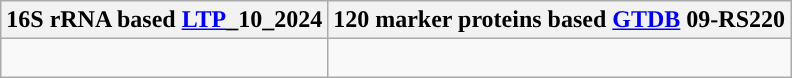<table class="wikitable">
<tr>
<th colspan=1>16S rRNA based <a href='#'>LTP</a>_10_2024</th>
<th colspan=1>120 marker proteins based <a href='#'>GTDB</a> 09-RS220</th>
</tr>
<tr>
<td style="vertical-align:top"><br></td>
<td><br></td>
</tr>
</table>
